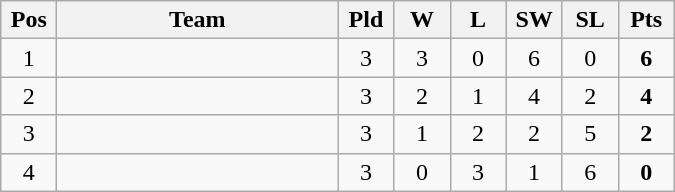<table class="wikitable" style="text-align: center;">
<tr>
<th width="30">Pos</th>
<th width="180">Team</th>
<th width="30">Pld</th>
<th width="30">W</th>
<th width="30">L</th>
<th width="30">SW</th>
<th width="30">SL</th>
<th width="30">Pts</th>
</tr>
<tr>
<td>1</td>
<td align="left"></td>
<td>3</td>
<td>3</td>
<td>0</td>
<td>6</td>
<td>0</td>
<td><strong>6</strong></td>
</tr>
<tr>
<td>2</td>
<td align="left"></td>
<td>3</td>
<td>2</td>
<td>1</td>
<td>4</td>
<td>2</td>
<td><strong>4</strong></td>
</tr>
<tr>
<td>3</td>
<td align="left"></td>
<td>3</td>
<td>1</td>
<td>2</td>
<td>2</td>
<td>5</td>
<td><strong>2</strong></td>
</tr>
<tr>
<td>4</td>
<td align="left"></td>
<td>3</td>
<td>0</td>
<td>3</td>
<td>1</td>
<td>6</td>
<td><strong>0</strong></td>
</tr>
</table>
